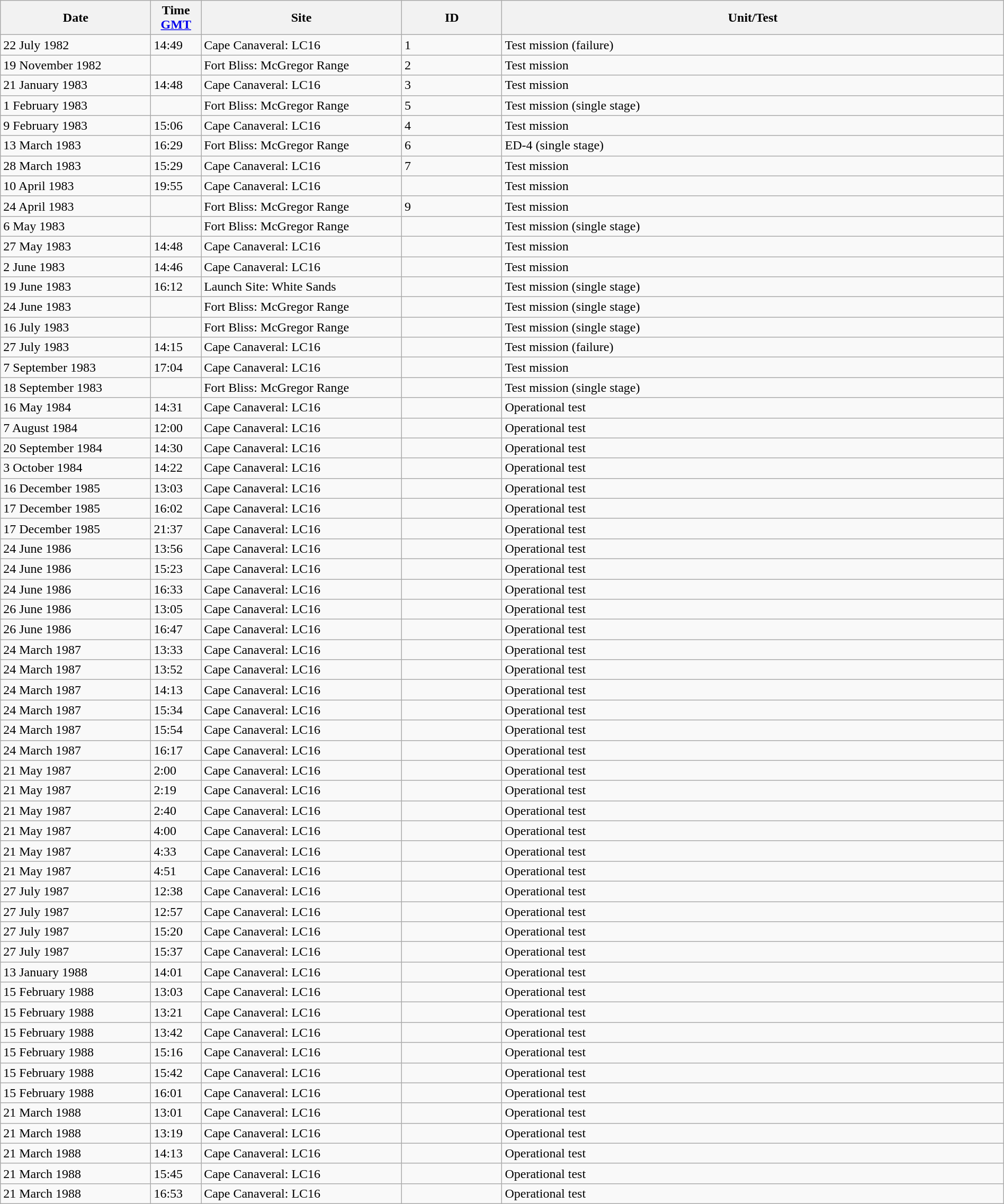<table class="wikitable sortable" style="width: 100%">
<tr>
<th style="width: 15%">Date</th>
<th style="width: 5%">Time<br><a href='#'>GMT</a></th>
<th style="width: 20%">Site</th>
<th style="width: 10%">ID</th>
<th>Unit/Test</th>
</tr>
<tr>
<td>22 July 1982</td>
<td>14:49</td>
<td>Cape Canaveral: LC16</td>
<td>1</td>
<td>Test mission (failure)</td>
</tr>
<tr>
<td>19 November 1982</td>
<td></td>
<td>Fort Bliss: McGregor Range</td>
<td>2</td>
<td>Test mission</td>
</tr>
<tr>
<td>21 January 1983</td>
<td>14:48</td>
<td>Cape Canaveral: LC16</td>
<td>3</td>
<td>Test mission</td>
</tr>
<tr>
<td>1 February 1983</td>
<td></td>
<td>Fort Bliss: McGregor Range</td>
<td>5</td>
<td>Test mission (single stage)</td>
</tr>
<tr>
<td>9 February 1983</td>
<td>15:06</td>
<td>Cape Canaveral: LC16</td>
<td>4</td>
<td>Test mission</td>
</tr>
<tr>
<td>13 March 1983</td>
<td>16:29</td>
<td>Fort Bliss: McGregor Range</td>
<td>6</td>
<td>ED-4 (single stage)</td>
</tr>
<tr>
<td>28 March 1983</td>
<td>15:29</td>
<td>Cape Canaveral: LC16</td>
<td>7</td>
<td>Test mission</td>
</tr>
<tr>
<td>10 April 1983</td>
<td>19:55</td>
<td>Cape Canaveral: LC16</td>
<td></td>
<td>Test mission</td>
</tr>
<tr>
<td>24 April 1983</td>
<td></td>
<td>Fort Bliss: McGregor Range</td>
<td>9</td>
<td>Test mission</td>
</tr>
<tr>
<td>6 May 1983</td>
<td></td>
<td>Fort Bliss: McGregor Range</td>
<td></td>
<td>Test mission (single stage)</td>
</tr>
<tr>
<td>27 May 1983</td>
<td>14:48</td>
<td>Cape Canaveral: LC16</td>
<td></td>
<td>Test mission</td>
</tr>
<tr>
<td>2 June 1983</td>
<td>14:46</td>
<td>Cape Canaveral: LC16</td>
<td></td>
<td>Test mission</td>
</tr>
<tr>
<td>19 June 1983</td>
<td>16:12</td>
<td>Launch Site: White Sands</td>
<td></td>
<td>Test mission (single stage)</td>
</tr>
<tr>
<td>24 June 1983</td>
<td></td>
<td>Fort Bliss: McGregor Range</td>
<td></td>
<td>Test mission (single stage)</td>
</tr>
<tr>
<td>16 July 1983</td>
<td></td>
<td>Fort Bliss: McGregor Range</td>
<td></td>
<td>Test mission (single stage)</td>
</tr>
<tr>
<td>27 July 1983</td>
<td>14:15</td>
<td>Cape Canaveral: LC16</td>
<td></td>
<td>Test mission (failure)</td>
</tr>
<tr>
<td>7 September 1983</td>
<td>17:04</td>
<td>Cape Canaveral: LC16</td>
<td></td>
<td>Test mission</td>
</tr>
<tr>
<td>18 September 1983</td>
<td></td>
<td>Fort Bliss: McGregor Range</td>
<td></td>
<td>Test mission (single stage)</td>
</tr>
<tr>
<td>16 May 1984</td>
<td>14:31</td>
<td>Cape Canaveral: LC16</td>
<td></td>
<td>Operational test</td>
</tr>
<tr>
<td>7 August 1984</td>
<td>12:00</td>
<td>Cape Canaveral: LC16</td>
<td></td>
<td>Operational test</td>
</tr>
<tr>
<td>20 September 1984</td>
<td>14:30</td>
<td>Cape Canaveral: LC16</td>
<td></td>
<td>Operational test</td>
</tr>
<tr>
<td>3 October 1984</td>
<td>14:22</td>
<td>Cape Canaveral: LC16</td>
<td></td>
<td>Operational test</td>
</tr>
<tr>
<td>16 December 1985</td>
<td>13:03</td>
<td>Cape Canaveral: LC16</td>
<td></td>
<td>Operational test</td>
</tr>
<tr>
<td>17 December 1985</td>
<td>16:02</td>
<td>Cape Canaveral: LC16</td>
<td></td>
<td>Operational test</td>
</tr>
<tr>
<td>17 December 1985</td>
<td>21:37</td>
<td>Cape Canaveral: LC16</td>
<td></td>
<td>Operational test</td>
</tr>
<tr>
<td>24 June 1986</td>
<td>13:56</td>
<td>Cape Canaveral: LC16</td>
<td></td>
<td>Operational test</td>
</tr>
<tr>
<td>24 June 1986</td>
<td>15:23</td>
<td>Cape Canaveral: LC16</td>
<td></td>
<td>Operational test</td>
</tr>
<tr>
<td>24 June 1986</td>
<td>16:33</td>
<td>Cape Canaveral: LC16</td>
<td></td>
<td>Operational test</td>
</tr>
<tr>
<td>26 June 1986</td>
<td>13:05</td>
<td>Cape Canaveral: LC16</td>
<td></td>
<td>Operational test</td>
</tr>
<tr>
<td>26 June 1986</td>
<td>16:47</td>
<td>Cape Canaveral: LC16</td>
<td></td>
<td>Operational test</td>
</tr>
<tr>
<td>24 March 1987</td>
<td>13:33</td>
<td>Cape Canaveral: LC16</td>
<td></td>
<td>Operational test</td>
</tr>
<tr>
<td>24 March 1987</td>
<td>13:52</td>
<td>Cape Canaveral: LC16</td>
<td></td>
<td>Operational test</td>
</tr>
<tr>
<td>24 March 1987</td>
<td>14:13</td>
<td>Cape Canaveral: LC16</td>
<td></td>
<td>Operational test</td>
</tr>
<tr>
<td>24 March 1987</td>
<td>15:34</td>
<td>Cape Canaveral: LC16</td>
<td></td>
<td>Operational test</td>
</tr>
<tr>
<td>24 March 1987</td>
<td>15:54</td>
<td>Cape Canaveral: LC16</td>
<td></td>
<td>Operational test</td>
</tr>
<tr>
<td>24 March 1987</td>
<td>16:17</td>
<td>Cape Canaveral: LC16</td>
<td></td>
<td>Operational test</td>
</tr>
<tr>
<td>21 May 1987</td>
<td>2:00</td>
<td>Cape Canaveral: LC16</td>
<td></td>
<td>Operational test</td>
</tr>
<tr>
<td>21 May 1987</td>
<td>2:19</td>
<td>Cape Canaveral: LC16</td>
<td></td>
<td>Operational test</td>
</tr>
<tr>
<td>21 May 1987</td>
<td>2:40</td>
<td>Cape Canaveral: LC16</td>
<td></td>
<td>Operational test</td>
</tr>
<tr>
<td>21 May 1987</td>
<td>4:00</td>
<td>Cape Canaveral: LC16</td>
<td></td>
<td>Operational test</td>
</tr>
<tr>
<td>21 May 1987</td>
<td>4:33</td>
<td>Cape Canaveral: LC16</td>
<td></td>
<td>Operational test</td>
</tr>
<tr>
<td>21 May 1987</td>
<td>4:51</td>
<td>Cape Canaveral: LC16</td>
<td></td>
<td>Operational test</td>
</tr>
<tr>
<td>27 July 1987</td>
<td>12:38</td>
<td>Cape Canaveral: LC16</td>
<td></td>
<td>Operational test</td>
</tr>
<tr>
<td>27 July 1987</td>
<td>12:57</td>
<td>Cape Canaveral: LC16</td>
<td></td>
<td>Operational test</td>
</tr>
<tr>
<td>27 July 1987</td>
<td>15:20</td>
<td>Cape Canaveral: LC16</td>
<td></td>
<td>Operational test</td>
</tr>
<tr>
<td>27 July 1987</td>
<td>15:37</td>
<td>Cape Canaveral: LC16</td>
<td></td>
<td>Operational test</td>
</tr>
<tr>
<td>13 January 1988</td>
<td>14:01</td>
<td>Cape Canaveral: LC16</td>
<td></td>
<td>Operational test</td>
</tr>
<tr>
<td>15 February 1988</td>
<td>13:03</td>
<td>Cape Canaveral: LC16</td>
<td></td>
<td>Operational test</td>
</tr>
<tr>
<td>15 February 1988</td>
<td>13:21</td>
<td>Cape Canaveral: LC16</td>
<td></td>
<td>Operational test</td>
</tr>
<tr>
<td>15 February 1988</td>
<td>13:42</td>
<td>Cape Canaveral: LC16</td>
<td></td>
<td>Operational test</td>
</tr>
<tr>
<td>15 February 1988</td>
<td>15:16</td>
<td>Cape Canaveral: LC16</td>
<td></td>
<td>Operational test</td>
</tr>
<tr>
<td>15 February 1988</td>
<td>15:42</td>
<td>Cape Canaveral: LC16</td>
<td></td>
<td>Operational test</td>
</tr>
<tr>
<td>15 February 1988</td>
<td>16:01</td>
<td>Cape Canaveral: LC16</td>
<td></td>
<td>Operational test</td>
</tr>
<tr>
<td>21 March 1988</td>
<td>13:01</td>
<td>Cape Canaveral: LC16</td>
<td></td>
<td>Operational test</td>
</tr>
<tr>
<td>21 March 1988</td>
<td>13:19</td>
<td>Cape Canaveral: LC16</td>
<td></td>
<td>Operational test</td>
</tr>
<tr>
<td>21 March 1988</td>
<td>14:13</td>
<td>Cape Canaveral: LC16</td>
<td></td>
<td>Operational test</td>
</tr>
<tr>
<td>21 March 1988</td>
<td>15:45</td>
<td>Cape Canaveral: LC16</td>
<td></td>
<td>Operational test</td>
</tr>
<tr>
<td>21 March 1988</td>
<td>16:53</td>
<td>Cape Canaveral: LC16</td>
<td></td>
<td>Operational test</td>
</tr>
</table>
